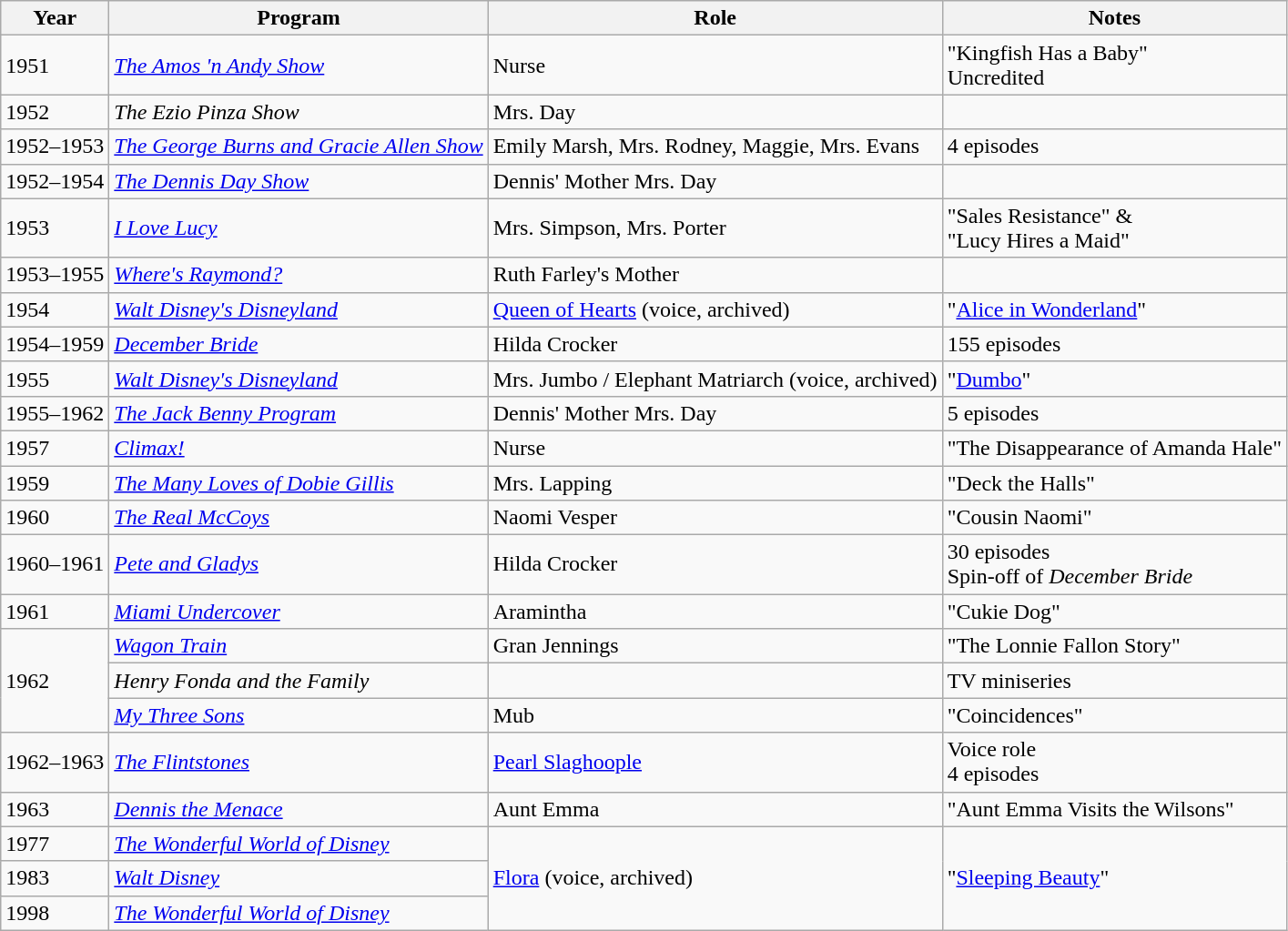<table class="wikitable">
<tr>
<th>Year</th>
<th>Program</th>
<th>Role</th>
<th>Notes</th>
</tr>
<tr>
<td>1951</td>
<td><em><a href='#'>The Amos 'n Andy Show</a></em></td>
<td>Nurse</td>
<td>"Kingfish Has a Baby"<br>Uncredited</td>
</tr>
<tr>
<td>1952</td>
<td><em>The Ezio Pinza Show</em></td>
<td>Mrs. Day</td>
<td></td>
</tr>
<tr>
<td>1952–1953</td>
<td><em><a href='#'>The George Burns and Gracie Allen Show</a></em></td>
<td>Emily Marsh, Mrs. Rodney, Maggie, Mrs. Evans</td>
<td>4 episodes</td>
</tr>
<tr>
<td>1952–1954</td>
<td><em><a href='#'>The Dennis Day Show</a></em></td>
<td>Dennis' Mother Mrs. Day</td>
<td></td>
</tr>
<tr>
<td>1953</td>
<td><em><a href='#'>I Love Lucy</a></em></td>
<td>Mrs. Simpson, Mrs. Porter</td>
<td>"Sales Resistance" & <br>"Lucy Hires a Maid"</td>
</tr>
<tr>
<td>1953–1955</td>
<td><em><a href='#'>Where's Raymond?</a></em></td>
<td>Ruth Farley's Mother</td>
<td></td>
</tr>
<tr>
<td>1954</td>
<td><em><a href='#'>Walt Disney's Disneyland</a></em></td>
<td><a href='#'>Queen of Hearts</a> (voice, archived)</td>
<td>"<a href='#'>Alice in Wonderland</a>"</td>
</tr>
<tr>
<td>1954–1959</td>
<td><em><a href='#'>December Bride</a></em></td>
<td>Hilda Crocker</td>
<td>155 episodes</td>
</tr>
<tr>
<td>1955</td>
<td><em><a href='#'>Walt Disney's Disneyland</a></em></td>
<td>Mrs. Jumbo / Elephant Matriarch (voice, archived)</td>
<td>"<a href='#'>Dumbo</a>"</td>
</tr>
<tr>
<td>1955–1962</td>
<td><em><a href='#'>The Jack Benny Program</a></em></td>
<td>Dennis' Mother Mrs. Day</td>
<td>5 episodes</td>
</tr>
<tr>
<td>1957</td>
<td><em><a href='#'>Climax!</a></em></td>
<td>Nurse</td>
<td>"The Disappearance of Amanda Hale"</td>
</tr>
<tr>
<td>1959</td>
<td><em><a href='#'>The Many Loves of Dobie Gillis</a></em></td>
<td>Mrs. Lapping</td>
<td>"Deck the Halls"</td>
</tr>
<tr>
<td>1960</td>
<td><em><a href='#'>The Real McCoys</a></em></td>
<td>Naomi Vesper</td>
<td>"Cousin Naomi"</td>
</tr>
<tr>
<td>1960–1961</td>
<td><em><a href='#'>Pete and Gladys</a></em></td>
<td>Hilda Crocker</td>
<td>30 episodes<br> Spin-off of <em>December Bride</em></td>
</tr>
<tr>
<td>1961</td>
<td><em><a href='#'>Miami Undercover</a></em></td>
<td>Aramintha</td>
<td>"Cukie Dog"</td>
</tr>
<tr>
<td rowspan="3">1962</td>
<td><em><a href='#'>Wagon Train</a></em></td>
<td>Gran Jennings</td>
<td>"The Lonnie Fallon Story"</td>
</tr>
<tr>
<td><em>Henry Fonda and the Family</em></td>
<td></td>
<td>TV miniseries</td>
</tr>
<tr>
<td><em><a href='#'>My Three Sons</a></em></td>
<td>Mub</td>
<td>"Coincidences"</td>
</tr>
<tr>
<td>1962–1963</td>
<td><em><a href='#'>The Flintstones</a></em></td>
<td><a href='#'>Pearl Slaghoople</a></td>
<td>Voice role<br>4 episodes</td>
</tr>
<tr>
<td>1963</td>
<td><em><a href='#'>Dennis the Menace</a></em></td>
<td>Aunt Emma</td>
<td>"Aunt Emma Visits the Wilsons"</td>
</tr>
<tr>
<td>1977</td>
<td><em><a href='#'>The Wonderful World of Disney</a></em></td>
<td rowspan="3"><a href='#'>Flora</a> (voice, archived)</td>
<td rowspan="3">"<a href='#'>Sleeping Beauty</a>"</td>
</tr>
<tr>
<td>1983</td>
<td><em><a href='#'>Walt Disney</a></em></td>
</tr>
<tr>
<td>1998</td>
<td><em><a href='#'>The Wonderful World of Disney</a></em></td>
</tr>
</table>
